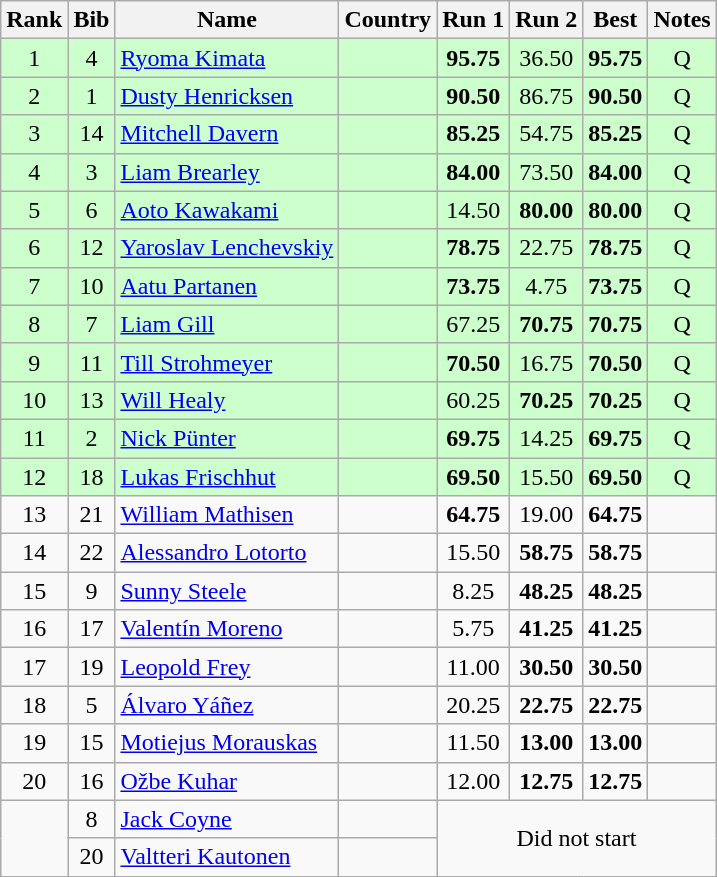<table class="wikitable sortable" style="text-align:center">
<tr>
<th>Rank</th>
<th>Bib</th>
<th>Name</th>
<th>Country</th>
<th>Run 1</th>
<th>Run 2</th>
<th>Best</th>
<th>Notes</th>
</tr>
<tr bgcolor=ccffcc>
<td>1</td>
<td>4</td>
<td align=left><a href='#'>Ryoma Kimata</a></td>
<td align=left></td>
<td><strong>95.75</strong></td>
<td>36.50</td>
<td><strong>95.75</strong></td>
<td>Q</td>
</tr>
<tr bgcolor=ccffcc>
<td>2</td>
<td>1</td>
<td align=left><a href='#'>Dusty Henricksen</a></td>
<td align=left></td>
<td><strong>90.50</strong></td>
<td>86.75</td>
<td><strong>90.50</strong></td>
<td>Q</td>
</tr>
<tr bgcolor=ccffcc>
<td>3</td>
<td>14</td>
<td align=left><a href='#'>Mitchell Davern</a></td>
<td align=left></td>
<td><strong>85.25</strong></td>
<td>54.75</td>
<td><strong>85.25</strong></td>
<td>Q</td>
</tr>
<tr bgcolor=ccffcc>
<td>4</td>
<td>3</td>
<td align=left><a href='#'>Liam Brearley</a></td>
<td align=left></td>
<td><strong>84.00</strong></td>
<td>73.50</td>
<td><strong>84.00</strong></td>
<td>Q</td>
</tr>
<tr bgcolor=ccffcc>
<td>5</td>
<td>6</td>
<td align=left><a href='#'>Aoto Kawakami</a></td>
<td align=left></td>
<td>14.50</td>
<td><strong>80.00</strong></td>
<td><strong>80.00</strong></td>
<td>Q</td>
</tr>
<tr bgcolor=ccffcc>
<td>6</td>
<td>12</td>
<td align=left><a href='#'>Yaroslav Lenchevskiy</a></td>
<td align=left></td>
<td><strong>78.75</strong></td>
<td>22.75</td>
<td><strong>78.75</strong></td>
<td>Q</td>
</tr>
<tr bgcolor=ccffcc>
<td>7</td>
<td>10</td>
<td align=left><a href='#'>Aatu Partanen</a></td>
<td align=left></td>
<td><strong>73.75</strong></td>
<td>4.75</td>
<td><strong>73.75</strong></td>
<td>Q</td>
</tr>
<tr bgcolor=ccffcc>
<td>8</td>
<td>7</td>
<td align=left><a href='#'>Liam Gill</a></td>
<td align=left></td>
<td>67.25</td>
<td><strong>70.75</strong></td>
<td><strong>70.75</strong></td>
<td>Q</td>
</tr>
<tr bgcolor=ccffcc>
<td>9</td>
<td>11</td>
<td align=left><a href='#'>Till Strohmeyer</a></td>
<td align=left></td>
<td><strong>70.50</strong></td>
<td>16.75</td>
<td><strong>70.50</strong></td>
<td>Q</td>
</tr>
<tr bgcolor=ccffcc>
<td>10</td>
<td>13</td>
<td align=left><a href='#'>Will Healy</a></td>
<td align=left></td>
<td>60.25</td>
<td><strong>70.25</strong></td>
<td><strong>70.25</strong></td>
<td>Q</td>
</tr>
<tr bgcolor=ccffcc>
<td>11</td>
<td>2</td>
<td align=left><a href='#'>Nick Pünter</a></td>
<td align=left></td>
<td><strong>69.75</strong></td>
<td>14.25</td>
<td><strong>69.75</strong></td>
<td>Q</td>
</tr>
<tr bgcolor=ccffcc>
<td>12</td>
<td>18</td>
<td align=left><a href='#'>Lukas Frischhut</a></td>
<td align=left></td>
<td><strong>69.50</strong></td>
<td>15.50</td>
<td><strong>69.50</strong></td>
<td>Q</td>
</tr>
<tr>
<td>13</td>
<td>21</td>
<td align=left><a href='#'>William Mathisen</a></td>
<td align=left></td>
<td><strong>64.75</strong></td>
<td>19.00</td>
<td><strong>64.75</strong></td>
<td></td>
</tr>
<tr>
<td>14</td>
<td>22</td>
<td align=left><a href='#'>Alessandro Lotorto</a></td>
<td align=left></td>
<td>15.50</td>
<td><strong>58.75</strong></td>
<td><strong>58.75</strong></td>
<td></td>
</tr>
<tr>
<td>15</td>
<td>9</td>
<td align=left><a href='#'>Sunny Steele</a></td>
<td align=left></td>
<td>8.25</td>
<td><strong>48.25</strong></td>
<td><strong>48.25</strong></td>
<td></td>
</tr>
<tr>
<td>16</td>
<td>17</td>
<td align=left><a href='#'>Valentín Moreno</a></td>
<td align=left></td>
<td>5.75</td>
<td><strong>41.25</strong></td>
<td><strong>41.25</strong></td>
<td></td>
</tr>
<tr>
<td>17</td>
<td>19</td>
<td align=left><a href='#'>Leopold Frey</a></td>
<td align=left></td>
<td>11.00</td>
<td><strong>30.50</strong></td>
<td><strong>30.50</strong></td>
<td></td>
</tr>
<tr>
<td>18</td>
<td>5</td>
<td align=left><a href='#'>Álvaro Yáñez</a></td>
<td align=left></td>
<td>20.25</td>
<td><strong>22.75</strong></td>
<td><strong>22.75</strong></td>
<td></td>
</tr>
<tr>
<td>19</td>
<td>15</td>
<td align=left><a href='#'>Motiejus Morauskas</a></td>
<td align=left></td>
<td>11.50</td>
<td><strong>13.00</strong></td>
<td><strong>13.00</strong></td>
<td></td>
</tr>
<tr>
<td>20</td>
<td>16</td>
<td align=left><a href='#'>Ožbe Kuhar</a></td>
<td align=left></td>
<td>12.00</td>
<td><strong>12.75</strong></td>
<td><strong>12.75</strong></td>
<td></td>
</tr>
<tr>
<td rowspan=2></td>
<td>8</td>
<td align=left><a href='#'>Jack Coyne</a></td>
<td align=left></td>
<td colspan="4" rowspan="2">Did not start</td>
</tr>
<tr>
<td>20</td>
<td align=left><a href='#'>Valtteri Kautonen</a></td>
<td align=left></td>
</tr>
</table>
